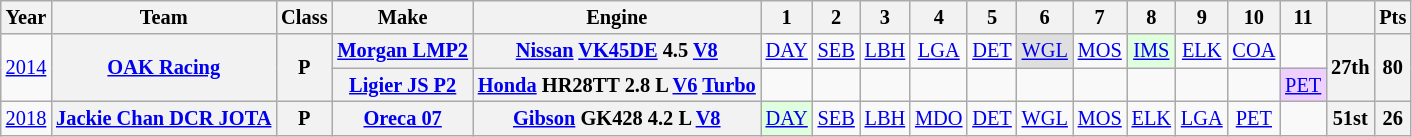<table class="wikitable" style="text-align:center; font-size:85%">
<tr>
<th>Year</th>
<th>Team</th>
<th>Class</th>
<th>Make</th>
<th>Engine</th>
<th>1</th>
<th>2</th>
<th>3</th>
<th>4</th>
<th>5</th>
<th>6</th>
<th>7</th>
<th>8</th>
<th>9</th>
<th>10</th>
<th>11</th>
<th></th>
<th>Pts</th>
</tr>
<tr>
<td rowspan=2><a href='#'>2014</a></td>
<th rowspan=2 nowrap><a href='#'>OAK Racing</a></th>
<th rowspan=2>P</th>
<th nowrap><a href='#'>Morgan LMP2</a></th>
<th nowrap><a href='#'>Nissan</a> <a href='#'>VK45DE</a> 4.5 <a href='#'>V8</a></th>
<td><a href='#'>DAY</a></td>
<td><a href='#'>SEB</a></td>
<td><a href='#'>LBH</a></td>
<td><a href='#'>LGA</a></td>
<td><a href='#'>DET</a></td>
<td style="background:#DFDFDF;"><a href='#'>WGL</a><br></td>
<td><a href='#'>MOS</a></td>
<td style="background:#DFFFDF;"><a href='#'>IMS</a><br></td>
<td><a href='#'>ELK</a></td>
<td><a href='#'>COA</a></td>
<td></td>
<th rowspan=2>27th</th>
<th rowspan=2>80</th>
</tr>
<tr>
<th nowrap><a href='#'>Ligier JS P2</a></th>
<th nowrap><a href='#'>Honda</a> HR28TT 2.8 L <a href='#'>V6</a> <a href='#'>Turbo</a></th>
<td></td>
<td></td>
<td></td>
<td></td>
<td></td>
<td></td>
<td></td>
<td></td>
<td></td>
<td></td>
<td style="background:#EFCFFF;"><a href='#'>PET</a><br></td>
</tr>
<tr>
<td><a href='#'>2018</a></td>
<th nowrap><a href='#'>Jackie Chan DCR JOTA</a></th>
<th>P</th>
<th nowrap><a href='#'>Oreca 07</a></th>
<th nowrap><a href='#'>Gibson</a> GK428 4.2 L <a href='#'>V8</a></th>
<td style="background:#DFFFDF;"><a href='#'>DAY</a><br></td>
<td><a href='#'>SEB</a></td>
<td><a href='#'>LBH</a></td>
<td><a href='#'>MDO</a></td>
<td><a href='#'>DET</a></td>
<td><a href='#'>WGL</a></td>
<td><a href='#'>MOS</a></td>
<td><a href='#'>ELK</a></td>
<td><a href='#'>LGA</a></td>
<td><a href='#'>PET</a></td>
<td></td>
<th>51st</th>
<th>26</th>
</tr>
</table>
